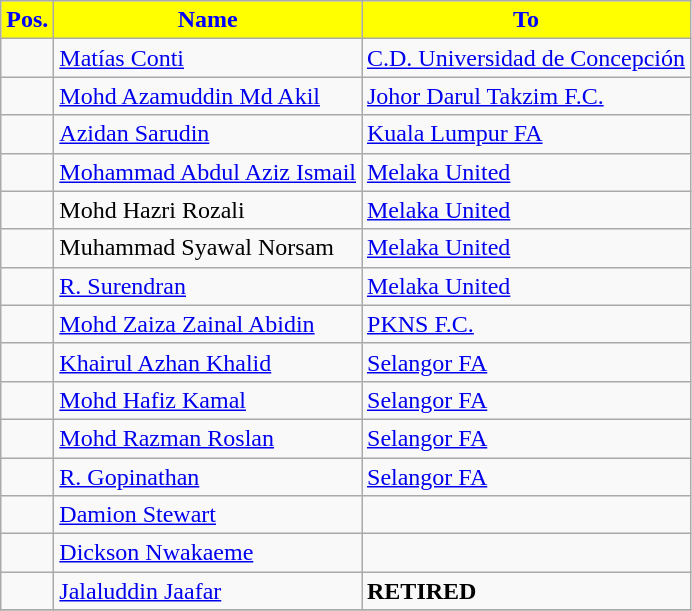<table class="wikitable sortable">
<tr>
<th style="background:Yellow; color:Blue;">Pos.</th>
<th style="background:Yellow; color:Blue;">Name</th>
<th style="background:Yellow; color:Blue;">To</th>
</tr>
<tr>
<td></td>
<td> <a href='#'>Matías Conti</a></td>
<td> <a href='#'>C.D. Universidad de Concepción</a></td>
</tr>
<tr>
<td></td>
<td> <a href='#'>Mohd Azamuddin Md Akil</a></td>
<td> <a href='#'>Johor Darul Takzim F.C.</a></td>
</tr>
<tr>
<td></td>
<td> <a href='#'>Azidan Sarudin</a></td>
<td> <a href='#'>Kuala Lumpur FA</a></td>
</tr>
<tr>
<td></td>
<td> <a href='#'>Mohammad Abdul Aziz Ismail</a></td>
<td> <a href='#'>Melaka United</a></td>
</tr>
<tr>
<td></td>
<td> Mohd Hazri Rozali</td>
<td> <a href='#'>Melaka United</a></td>
</tr>
<tr>
<td></td>
<td> Muhammad Syawal Norsam</td>
<td> <a href='#'>Melaka United</a></td>
</tr>
<tr>
<td></td>
<td> <a href='#'>R. Surendran</a></td>
<td> <a href='#'>Melaka United</a></td>
</tr>
<tr>
<td></td>
<td> <a href='#'>Mohd Zaiza Zainal Abidin</a></td>
<td> <a href='#'>PKNS F.C.</a></td>
</tr>
<tr>
<td></td>
<td> <a href='#'>Khairul Azhan Khalid</a></td>
<td> <a href='#'>Selangor FA</a></td>
</tr>
<tr>
<td></td>
<td> <a href='#'>Mohd Hafiz Kamal</a></td>
<td> <a href='#'>Selangor FA</a></td>
</tr>
<tr>
<td></td>
<td> <a href='#'>Mohd Razman Roslan</a></td>
<td> <a href='#'>Selangor FA</a></td>
</tr>
<tr>
<td></td>
<td> <a href='#'>R. Gopinathan</a></td>
<td> <a href='#'>Selangor FA</a></td>
</tr>
<tr>
<td></td>
<td> <a href='#'>Damion Stewart</a></td>
<td></td>
</tr>
<tr>
<td></td>
<td> <a href='#'>Dickson Nwakaeme</a></td>
<td></td>
</tr>
<tr>
<td></td>
<td> <a href='#'>Jalaluddin Jaafar</a></td>
<td><strong>RETIRED</strong></td>
</tr>
<tr>
</tr>
</table>
